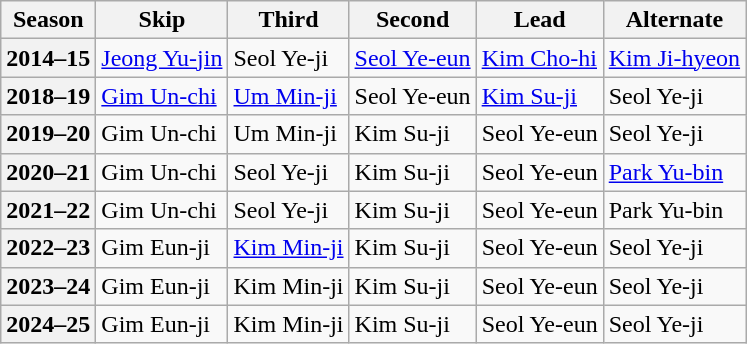<table class="wikitable">
<tr>
<th scope="col">Season</th>
<th scope="col">Skip</th>
<th scope="col">Third</th>
<th scope="col">Second</th>
<th scope="col">Lead</th>
<th scope="col">Alternate</th>
</tr>
<tr>
<th scope="row">2014–15</th>
<td><a href='#'>Jeong Yu-jin</a></td>
<td>Seol Ye-ji</td>
<td><a href='#'>Seol Ye-eun</a></td>
<td><a href='#'>Kim Cho-hi</a></td>
<td><a href='#'>Kim Ji-hyeon</a></td>
</tr>
<tr>
<th scope="row">2018–19</th>
<td><a href='#'>Gim Un-chi</a></td>
<td><a href='#'>Um Min-ji</a></td>
<td>Seol Ye-eun</td>
<td><a href='#'>Kim Su-ji</a></td>
<td>Seol Ye-ji</td>
</tr>
<tr>
<th scope="row">2019–20</th>
<td>Gim Un-chi</td>
<td>Um Min-ji</td>
<td>Kim Su-ji</td>
<td>Seol Ye-eun</td>
<td>Seol Ye-ji</td>
</tr>
<tr>
<th scope="row">2020–21</th>
<td>Gim Un-chi</td>
<td>Seol Ye-ji</td>
<td>Kim Su-ji</td>
<td>Seol Ye-eun</td>
<td><a href='#'>Park Yu-bin</a></td>
</tr>
<tr>
<th scope="row">2021–22</th>
<td>Gim Un-chi</td>
<td>Seol Ye-ji</td>
<td>Kim Su-ji</td>
<td>Seol Ye-eun</td>
<td>Park Yu-bin</td>
</tr>
<tr>
<th scope="row">2022–23</th>
<td>Gim Eun-ji</td>
<td><a href='#'>Kim Min-ji</a></td>
<td>Kim Su-ji</td>
<td>Seol Ye-eun</td>
<td>Seol Ye-ji</td>
</tr>
<tr>
<th scope="row">2023–24</th>
<td>Gim Eun-ji</td>
<td>Kim Min-ji</td>
<td>Kim Su-ji</td>
<td>Seol Ye-eun</td>
<td>Seol Ye-ji</td>
</tr>
<tr>
<th scope="row">2024–25</th>
<td>Gim Eun-ji</td>
<td>Kim Min-ji</td>
<td>Kim Su-ji</td>
<td>Seol Ye-eun</td>
<td>Seol Ye-ji</td>
</tr>
</table>
